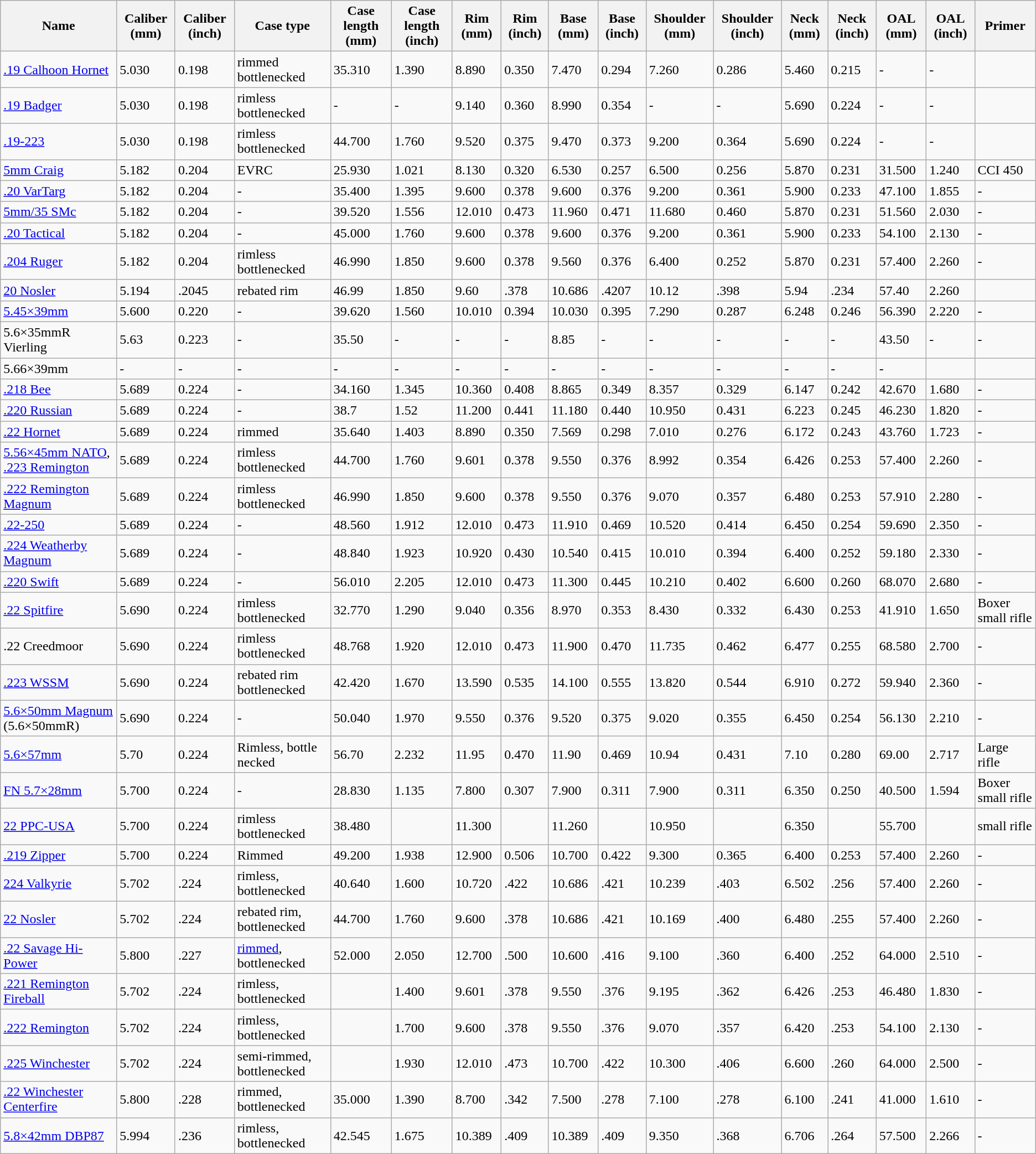<table class="wikitable sortable">
<tr>
<th>Name</th>
<th>Caliber (mm)</th>
<th>Caliber (inch)</th>
<th>Case type</th>
<th>Case length (mm)</th>
<th>Case length (inch)</th>
<th>Rim (mm)</th>
<th>Rim (inch)</th>
<th>Base (mm)</th>
<th>Base (inch)</th>
<th>Shoulder (mm)</th>
<th>Shoulder (inch)</th>
<th>Neck (mm)</th>
<th>Neck (inch)</th>
<th>OAL (mm)</th>
<th>OAL (inch)</th>
<th>Primer</th>
</tr>
<tr>
<td><a href='#'>.19 Calhoon Hornet</a></td>
<td>5.030</td>
<td>0.198</td>
<td>rimmed bottlenecked</td>
<td>35.310</td>
<td>1.390</td>
<td>8.890</td>
<td>0.350</td>
<td>7.470</td>
<td>0.294</td>
<td>7.260</td>
<td>0.286</td>
<td>5.460</td>
<td>0.215</td>
<td>-</td>
<td>-</td>
<td></td>
</tr>
<tr>
<td><a href='#'>.19 Badger</a></td>
<td>5.030</td>
<td>0.198</td>
<td>rimless bottlenecked</td>
<td>-</td>
<td>-</td>
<td>9.140</td>
<td>0.360</td>
<td>8.990</td>
<td>0.354</td>
<td>-</td>
<td>-</td>
<td>5.690</td>
<td>0.224</td>
<td>-</td>
<td>-</td>
<td></td>
</tr>
<tr>
<td><a href='#'>.19-223</a></td>
<td>5.030</td>
<td>0.198</td>
<td>rimless bottlenecked</td>
<td>44.700</td>
<td>1.760</td>
<td>9.520</td>
<td>0.375</td>
<td>9.470</td>
<td>0.373</td>
<td>9.200</td>
<td>0.364</td>
<td>5.690</td>
<td>0.224</td>
<td>-</td>
<td>-</td>
<td></td>
</tr>
<tr>
<td><a href='#'>5mm Craig</a></td>
<td>5.182</td>
<td>0.204</td>
<td>EVRC</td>
<td>25.930</td>
<td>1.021</td>
<td>8.130</td>
<td>0.320</td>
<td>6.530</td>
<td>0.257</td>
<td>6.500</td>
<td>0.256</td>
<td>5.870</td>
<td>0.231</td>
<td>31.500</td>
<td>1.240</td>
<td>CCI 450</td>
</tr>
<tr>
<td><a href='#'>.20 VarTarg</a></td>
<td>5.182</td>
<td>0.204</td>
<td>-</td>
<td>35.400</td>
<td>1.395</td>
<td>9.600</td>
<td>0.378</td>
<td>9.600</td>
<td>0.376</td>
<td>9.200</td>
<td>0.361</td>
<td>5.900</td>
<td>0.233</td>
<td>47.100</td>
<td>1.855</td>
<td>-</td>
</tr>
<tr>
<td><a href='#'>5mm/35 SMc</a></td>
<td>5.182</td>
<td>0.204</td>
<td>-</td>
<td>39.520</td>
<td>1.556</td>
<td>12.010</td>
<td>0.473</td>
<td>11.960</td>
<td>0.471</td>
<td>11.680</td>
<td>0.460</td>
<td>5.870</td>
<td>0.231</td>
<td>51.560</td>
<td>2.030</td>
<td>-</td>
</tr>
<tr>
<td><a href='#'>.20 Tactical</a></td>
<td>5.182</td>
<td>0.204</td>
<td>-</td>
<td>45.000</td>
<td>1.760</td>
<td>9.600</td>
<td>0.378</td>
<td>9.600</td>
<td>0.376</td>
<td>9.200</td>
<td>0.361</td>
<td>5.900</td>
<td>0.233</td>
<td>54.100</td>
<td>2.130</td>
<td>-</td>
</tr>
<tr>
<td><a href='#'>.204 Ruger</a></td>
<td>5.182</td>
<td>0.204</td>
<td>rimless bottlenecked</td>
<td>46.990</td>
<td>1.850</td>
<td>9.600</td>
<td>0.378</td>
<td>9.560</td>
<td>0.376</td>
<td>6.400</td>
<td>0.252</td>
<td>5.870</td>
<td>0.231</td>
<td>57.400</td>
<td>2.260</td>
<td>-</td>
</tr>
<tr>
<td><a href='#'>20 Nosler</a></td>
<td>5.194</td>
<td>.2045</td>
<td>rebated rim</td>
<td>46.99</td>
<td>1.850</td>
<td>9.60</td>
<td>.378</td>
<td>10.686</td>
<td>.4207</td>
<td>10.12</td>
<td>.398</td>
<td>5.94</td>
<td>.234</td>
<td>57.40</td>
<td>2.260</td>
</tr>
<tr>
<td><a href='#'>5.45×39mm</a></td>
<td>5.600</td>
<td>0.220</td>
<td>-</td>
<td>39.620</td>
<td>1.560</td>
<td>10.010</td>
<td>0.394</td>
<td>10.030</td>
<td>0.395</td>
<td>7.290</td>
<td>0.287</td>
<td>6.248</td>
<td>0.246</td>
<td>56.390</td>
<td>2.220</td>
<td>-</td>
</tr>
<tr>
<td>5.6×35mmR Vierling		</td>
<td>5.63</td>
<td>0.223</td>
<td>-</td>
<td>35.50</td>
<td>-</td>
<td>-</td>
<td>-</td>
<td>8.85</td>
<td>-</td>
<td>-</td>
<td>-</td>
<td>-</td>
<td>-</td>
<td>43.50</td>
<td>-</td>
<td>-</td>
</tr>
<tr>
<td>5.66×39mm</td>
<td>-</td>
<td>-</td>
<td>-</td>
<td>-</td>
<td>-</td>
<td>-</td>
<td>-</td>
<td>-</td>
<td>-</td>
<td>-</td>
<td>-</td>
<td>-</td>
<td>-</td>
<td>-</td>
<td></td>
<td></td>
</tr>
<tr>
<td><a href='#'>.218 Bee</a></td>
<td>5.689</td>
<td>0.224</td>
<td>-</td>
<td>34.160</td>
<td>1.345</td>
<td>10.360</td>
<td>0.408</td>
<td>8.865</td>
<td>0.349</td>
<td>8.357</td>
<td>0.329</td>
<td>6.147</td>
<td>0.242</td>
<td>42.670</td>
<td>1.680</td>
<td>-</td>
</tr>
<tr>
<td><a href='#'>.220 Russian</a></td>
<td>5.689</td>
<td>0.224</td>
<td>-</td>
<td>38.7</td>
<td>1.52</td>
<td>11.200</td>
<td>0.441</td>
<td>11.180</td>
<td>0.440</td>
<td>10.950</td>
<td>0.431</td>
<td>6.223</td>
<td>0.245</td>
<td>46.230</td>
<td>1.820</td>
<td>-</td>
</tr>
<tr>
<td><a href='#'>.22 Hornet</a></td>
<td>5.689</td>
<td>0.224</td>
<td>rimmed</td>
<td>35.640</td>
<td>1.403</td>
<td>8.890</td>
<td>0.350</td>
<td>7.569</td>
<td>0.298</td>
<td>7.010</td>
<td>0.276</td>
<td>6.172</td>
<td>0.243</td>
<td>43.760</td>
<td>1.723</td>
<td>-</td>
</tr>
<tr>
<td><a href='#'>5.56×45mm NATO</a>, <a href='#'>.223 Remington</a></td>
<td>5.689</td>
<td>0.224</td>
<td>rimless bottlenecked</td>
<td>44.700</td>
<td>1.760</td>
<td>9.601</td>
<td>0.378</td>
<td>9.550</td>
<td>0.376</td>
<td>8.992</td>
<td>0.354</td>
<td>6.426</td>
<td>0.253</td>
<td>57.400</td>
<td>2.260</td>
<td>-</td>
</tr>
<tr>
<td><a href='#'>.222 Remington Magnum</a></td>
<td>5.689</td>
<td>0.224</td>
<td>rimless bottlenecked</td>
<td>46.990</td>
<td>1.850</td>
<td>9.600</td>
<td>0.378</td>
<td>9.550</td>
<td>0.376</td>
<td>9.070</td>
<td>0.357</td>
<td>6.480</td>
<td>0.253</td>
<td>57.910</td>
<td>2.280</td>
<td>-</td>
</tr>
<tr>
<td><a href='#'>.22-250</a></td>
<td>5.689</td>
<td>0.224</td>
<td>-</td>
<td>48.560</td>
<td>1.912</td>
<td>12.010</td>
<td>0.473</td>
<td>11.910</td>
<td>0.469</td>
<td>10.520</td>
<td>0.414</td>
<td>6.450</td>
<td>0.254</td>
<td>59.690</td>
<td>2.350</td>
<td>-</td>
</tr>
<tr>
<td><a href='#'>.224 Weatherby Magnum</a></td>
<td>5.689</td>
<td>0.224</td>
<td>-</td>
<td>48.840</td>
<td>1.923</td>
<td>10.920</td>
<td>0.430</td>
<td>10.540</td>
<td>0.415</td>
<td>10.010</td>
<td>0.394</td>
<td>6.400</td>
<td>0.252</td>
<td>59.180</td>
<td>2.330</td>
<td>-</td>
</tr>
<tr>
<td><a href='#'>.220 Swift</a></td>
<td>5.689</td>
<td>0.224</td>
<td>-</td>
<td>56.010</td>
<td>2.205</td>
<td>12.010</td>
<td>0.473</td>
<td>11.300</td>
<td>0.445</td>
<td>10.210</td>
<td>0.402</td>
<td>6.600</td>
<td>0.260</td>
<td>68.070</td>
<td>2.680</td>
<td>-</td>
</tr>
<tr>
<td><a href='#'>.22 Spitfire</a></td>
<td>5.690</td>
<td>0.224</td>
<td>rimless bottlenecked</td>
<td>32.770</td>
<td>1.290</td>
<td>9.040</td>
<td>0.356</td>
<td>8.970</td>
<td>0.353</td>
<td>8.430</td>
<td>0.332</td>
<td>6.430</td>
<td>0.253</td>
<td>41.910</td>
<td>1.650</td>
<td>Boxer small rifle</td>
</tr>
<tr>
<td>.22 Creedmoor </td>
<td>5.690</td>
<td>0.224</td>
<td>rimless bottlenecked</td>
<td>48.768</td>
<td>1.920</td>
<td>12.010</td>
<td>0.473</td>
<td>11.900</td>
<td>0.470</td>
<td>11.735</td>
<td>0.462</td>
<td>6.477</td>
<td>0.255</td>
<td>68.580</td>
<td>2.700</td>
<td>-</td>
</tr>
<tr>
<td><a href='#'>.223 WSSM</a></td>
<td>5.690</td>
<td>0.224</td>
<td>rebated rim bottlenecked</td>
<td>42.420</td>
<td>1.670</td>
<td>13.590</td>
<td>0.535</td>
<td>14.100</td>
<td>0.555</td>
<td>13.820</td>
<td>0.544</td>
<td>6.910</td>
<td>0.272</td>
<td>59.940</td>
<td>2.360</td>
<td>-</td>
</tr>
<tr>
<td><a href='#'>5.6×50mm Magnum</a> (5.6×50mmR)</td>
<td>5.690</td>
<td>0.224</td>
<td>-</td>
<td>50.040</td>
<td>1.970</td>
<td>9.550</td>
<td>0.376</td>
<td>9.520</td>
<td>0.375</td>
<td>9.020</td>
<td>0.355</td>
<td>6.450</td>
<td>0.254</td>
<td>56.130</td>
<td>2.210</td>
<td>-</td>
</tr>
<tr>
<td><a href='#'>5.6×57mm</a></td>
<td>5.70</td>
<td>0.224</td>
<td>Rimless, bottle necked</td>
<td>56.70</td>
<td>2.232</td>
<td>11.95</td>
<td>0.470</td>
<td>11.90</td>
<td>0.469</td>
<td>10.94</td>
<td>0.431</td>
<td>7.10</td>
<td>0.280</td>
<td>69.00</td>
<td>2.717</td>
<td>Large rifle</td>
</tr>
<tr>
<td><a href='#'>FN 5.7×28mm</a></td>
<td>5.700</td>
<td>0.224</td>
<td>-</td>
<td>28.830</td>
<td>1.135</td>
<td>7.800</td>
<td>0.307</td>
<td>7.900</td>
<td>0.311</td>
<td>7.900</td>
<td>0.311</td>
<td>6.350</td>
<td>0.250</td>
<td>40.500</td>
<td>1.594</td>
<td>Boxer small rifle</td>
</tr>
<tr>
<td><a href='#'>22 PPC-USA</a></td>
<td>5.700</td>
<td>0.224</td>
<td>rimless bottlenecked</td>
<td>38.480</td>
<td></td>
<td>11.300</td>
<td></td>
<td>11.260</td>
<td></td>
<td>10.950</td>
<td></td>
<td>6.350</td>
<td></td>
<td>55.700</td>
<td></td>
<td>small rifle</td>
</tr>
<tr>
<td><a href='#'>.219 Zipper</a></td>
<td>5.700</td>
<td>0.224</td>
<td>Rimmed</td>
<td>49.200</td>
<td>1.938</td>
<td>12.900</td>
<td>0.506</td>
<td>10.700</td>
<td>0.422</td>
<td>9.300</td>
<td>0.365</td>
<td>6.400</td>
<td>0.253</td>
<td>57.400</td>
<td>2.260</td>
<td>-</td>
</tr>
<tr>
<td><a href='#'>224 Valkyrie</a></td>
<td>5.702</td>
<td>.224</td>
<td>rimless, bottlenecked</td>
<td>40.640</td>
<td>1.600</td>
<td>10.720</td>
<td>.422</td>
<td>10.686</td>
<td>.421</td>
<td>10.239</td>
<td>.403</td>
<td>6.502</td>
<td>.256</td>
<td>57.400</td>
<td>2.260</td>
<td>-</td>
</tr>
<tr>
<td><a href='#'>22 Nosler</a></td>
<td>5.702</td>
<td>.224</td>
<td>rebated rim, bottlenecked</td>
<td>44.700</td>
<td>1.760</td>
<td>9.600</td>
<td>.378</td>
<td>10.686</td>
<td>.421</td>
<td>10.169</td>
<td>.400</td>
<td>6.480</td>
<td>.255</td>
<td>57.400</td>
<td>2.260</td>
<td>-</td>
</tr>
<tr>
<td><a href='#'>.22 Savage Hi-Power</a></td>
<td>5.800</td>
<td>.227</td>
<td><a href='#'>rimmed</a>, bottlenecked</td>
<td>52.000</td>
<td>2.050</td>
<td>12.700</td>
<td>.500</td>
<td>10.600</td>
<td>.416</td>
<td>9.100</td>
<td>.360</td>
<td>6.400</td>
<td>.252</td>
<td>64.000</td>
<td>2.510</td>
<td>-</td>
</tr>
<tr>
<td><a href='#'>.221 Remington Fireball</a></td>
<td>5.702</td>
<td>.224</td>
<td>rimless, bottlenecked</td>
<td></td>
<td>1.400</td>
<td>9.601</td>
<td>.378</td>
<td>9.550</td>
<td>.376</td>
<td>9.195</td>
<td>.362</td>
<td>6.426</td>
<td>.253</td>
<td>46.480</td>
<td>1.830</td>
<td>-</td>
</tr>
<tr>
<td><a href='#'>.222 Remington</a></td>
<td>5.702</td>
<td>.224</td>
<td>rimless, bottlenecked</td>
<td></td>
<td>1.700</td>
<td>9.600</td>
<td>.378</td>
<td>9.550</td>
<td>.376</td>
<td>9.070</td>
<td>.357</td>
<td>6.420</td>
<td>.253</td>
<td>54.100</td>
<td>2.130</td>
<td>-</td>
</tr>
<tr>
<td><a href='#'>.225 Winchester</a></td>
<td>5.702</td>
<td>.224</td>
<td>semi-rimmed, bottlenecked</td>
<td></td>
<td>1.930</td>
<td>12.010</td>
<td>.473</td>
<td>10.700</td>
<td>.422</td>
<td>10.300</td>
<td>.406</td>
<td>6.600</td>
<td>.260</td>
<td>64.000</td>
<td>2.500</td>
<td>-</td>
</tr>
<tr>
<td><a href='#'>.22 Winchester Centerfire</a></td>
<td>5.800</td>
<td>.228</td>
<td>rimmed, bottlenecked</td>
<td>35.000</td>
<td>1.390</td>
<td>8.700</td>
<td>.342</td>
<td>7.500</td>
<td>.278</td>
<td>7.100</td>
<td>.278</td>
<td>6.100</td>
<td>.241</td>
<td>41.000</td>
<td>1.610</td>
<td>-</td>
</tr>
<tr>
<td><a href='#'>5.8×42mm DBP87</a></td>
<td>5.994</td>
<td>.236</td>
<td>rimless, bottlenecked</td>
<td>42.545</td>
<td>1.675</td>
<td>10.389</td>
<td>.409</td>
<td>10.389</td>
<td>.409</td>
<td>9.350</td>
<td>.368</td>
<td>6.706</td>
<td>.264</td>
<td>57.500</td>
<td>2.266</td>
<td>-<br></td>
</tr>
</table>
